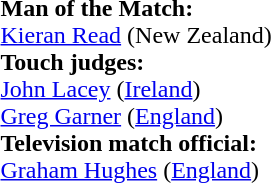<table style="width:50%">
<tr>
<td><br><strong>Man of the Match:</strong>
<br><a href='#'>Kieran Read</a> (New Zealand)<br><strong>Touch judges:</strong>
<br><a href='#'>John Lacey</a> (<a href='#'>Ireland</a>)
<br><a href='#'>Greg Garner</a> (<a href='#'>England</a>)
<br><strong>Television match official:</strong>
<br><a href='#'>Graham Hughes</a> (<a href='#'>England</a>)</td>
</tr>
</table>
